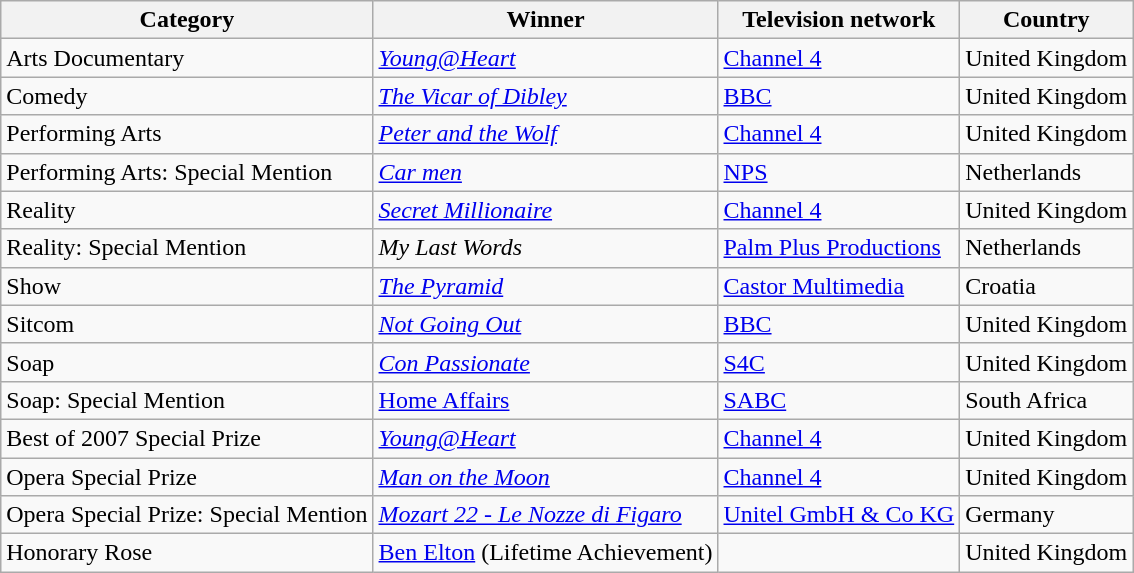<table class="wikitable">
<tr>
<th>Category</th>
<th>Winner</th>
<th>Television network</th>
<th>Country</th>
</tr>
<tr>
<td>Arts Documentary</td>
<td><em><a href='#'>Young@Heart</a></em></td>
<td><a href='#'>Channel 4</a></td>
<td>United Kingdom</td>
</tr>
<tr>
<td>Comedy</td>
<td><em><a href='#'>The Vicar of Dibley</a></em></td>
<td><a href='#'>BBC</a></td>
<td>United Kingdom</td>
</tr>
<tr>
<td>Performing Arts</td>
<td><em><a href='#'>Peter and the Wolf</a></em></td>
<td><a href='#'>Channel 4</a></td>
<td>United Kingdom</td>
</tr>
<tr>
<td>Performing Arts: Special Mention</td>
<td><em><a href='#'>Car men</a></em></td>
<td><a href='#'>NPS</a></td>
<td>Netherlands</td>
</tr>
<tr>
<td>Reality</td>
<td><em><a href='#'>Secret Millionaire</a></em></td>
<td><a href='#'>Channel 4</a></td>
<td>United Kingdom</td>
</tr>
<tr>
<td>Reality: Special Mention</td>
<td><em>My Last Words</em></td>
<td><a href='#'>Palm Plus Productions</a></td>
<td>Netherlands</td>
</tr>
<tr>
<td>Show</td>
<td><em><a href='#'>The Pyramid</a></em></td>
<td><a href='#'>Castor Multimedia</a></td>
<td>Croatia</td>
</tr>
<tr>
<td>Sitcom</td>
<td><em><a href='#'>Not Going Out</a></em></td>
<td><a href='#'>BBC</a></td>
<td>United Kingdom</td>
</tr>
<tr>
<td>Soap</td>
<td><em><a href='#'>Con Passionate</a></em></td>
<td><a href='#'>S4C</a></td>
<td>United Kingdom</td>
</tr>
<tr>
<td>Soap: Special Mention</td>
<td><a href='#'>Home Affairs</a></td>
<td><a href='#'>SABC</a></td>
<td>South Africa</td>
</tr>
<tr>
<td>Best of 2007 Special Prize</td>
<td><em><a href='#'>Young@Heart</a></em></td>
<td><a href='#'>Channel 4</a></td>
<td>United Kingdom</td>
</tr>
<tr>
<td>Opera Special Prize</td>
<td><em><a href='#'>Man on the Moon</a></em></td>
<td><a href='#'>Channel 4</a></td>
<td>United Kingdom</td>
</tr>
<tr>
<td>Opera Special Prize: Special Mention</td>
<td><em><a href='#'>Mozart 22 - Le Nozze di Figaro</a></em></td>
<td><a href='#'>Unitel GmbH & Co KG</a></td>
<td>Germany</td>
</tr>
<tr>
<td>Honorary Rose</td>
<td><a href='#'>Ben Elton</a> (Lifetime Achievement)</td>
<td></td>
<td>United Kingdom</td>
</tr>
</table>
